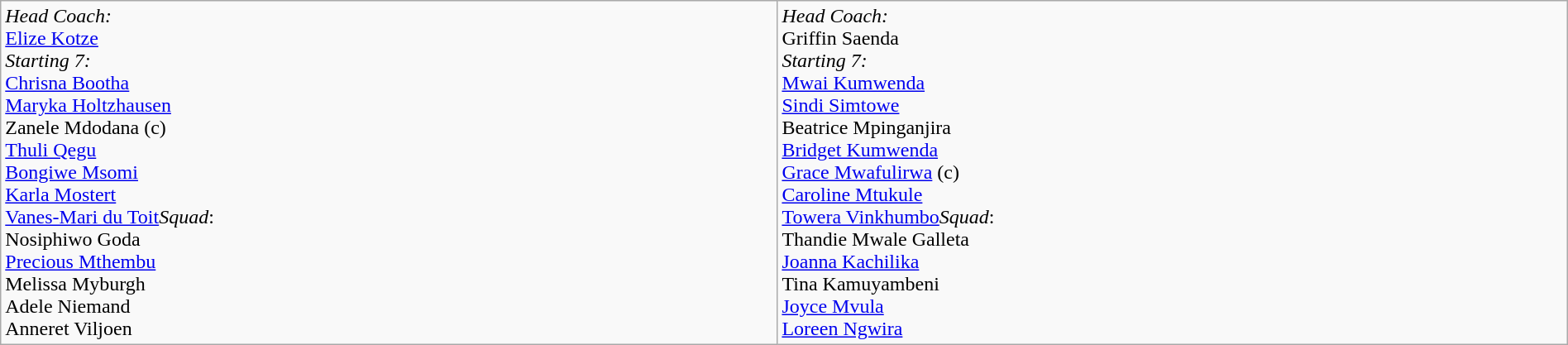<table border=0 class="wikitable" width=100%>
<tr>
<td valign=top><em>Head Coach:</em><br><a href='#'>Elize Kotze</a><br><em>Starting 7:</em><br> <a href='#'>Chrisna Bootha</a><br> <a href='#'>Maryka Holtzhausen</a><br> Zanele Mdodana (c)<br> <a href='#'>Thuli Qegu</a><br> <a href='#'>Bongiwe Msomi</a><br> <a href='#'>Karla Mostert</a><br> <a href='#'>Vanes-Mari du Toit</a><em>Squad</em>:<br> Nosiphiwo Goda<br> <a href='#'>Precious Mthembu</a><br> Melissa Myburgh<br> Adele Niemand<br> Anneret Viljoen    
</td>
<td valign=top><em>Head Coach:</em><br>Griffin Saenda<br><em>Starting 7:</em><br> <a href='#'>Mwai Kumwenda</a><br> <a href='#'>Sindi Simtowe</a><br> Beatrice Mpinganjira<br> <a href='#'>Bridget Kumwenda</a><br> <a href='#'>Grace Mwafulirwa</a> (c)<br> <a href='#'>Caroline Mtukule</a><br> <a href='#'>Towera Vinkhumbo</a><em>Squad</em>:<br> Thandie Mwale Galleta<br> <a href='#'>Joanna Kachilika</a><br> Tina Kamuyambeni<br> <a href='#'>Joyce Mvula</a><br> <a href='#'>Loreen Ngwira</a></td>
</tr>
</table>
